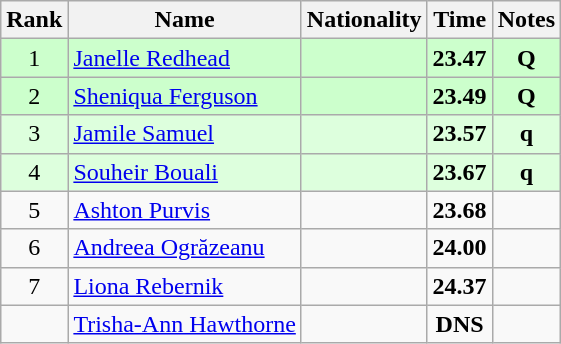<table class="wikitable sortable" style="text-align:center">
<tr>
<th>Rank</th>
<th>Name</th>
<th>Nationality</th>
<th>Time</th>
<th>Notes</th>
</tr>
<tr bgcolor=ccffcc>
<td>1</td>
<td align=left><a href='#'>Janelle Redhead</a></td>
<td align=left></td>
<td><strong>23.47</strong></td>
<td><strong>Q</strong></td>
</tr>
<tr bgcolor=ccffcc>
<td>2</td>
<td align=left><a href='#'>Sheniqua Ferguson</a></td>
<td align=left></td>
<td><strong>23.49</strong></td>
<td><strong>Q</strong></td>
</tr>
<tr bgcolor=ddffdd>
<td>3</td>
<td align=left><a href='#'>Jamile Samuel</a></td>
<td align=left></td>
<td><strong>23.57</strong></td>
<td><strong>q</strong></td>
</tr>
<tr bgcolor=ddffdd>
<td>4</td>
<td align=left><a href='#'>Souheir Bouali</a></td>
<td align=left></td>
<td><strong>23.67</strong></td>
<td><strong>q</strong></td>
</tr>
<tr>
<td>5</td>
<td align=left><a href='#'>Ashton Purvis</a></td>
<td align=left></td>
<td><strong>23.68</strong></td>
<td></td>
</tr>
<tr>
<td>6</td>
<td align=left><a href='#'>Andreea Ogrăzeanu</a></td>
<td align=left></td>
<td><strong>24.00</strong></td>
<td></td>
</tr>
<tr>
<td>7</td>
<td align=left><a href='#'>Liona Rebernik</a></td>
<td align=left></td>
<td><strong>24.37</strong></td>
<td></td>
</tr>
<tr>
<td></td>
<td align=left><a href='#'>Trisha-Ann Hawthorne</a></td>
<td align=left></td>
<td><strong>DNS</strong></td>
<td></td>
</tr>
</table>
